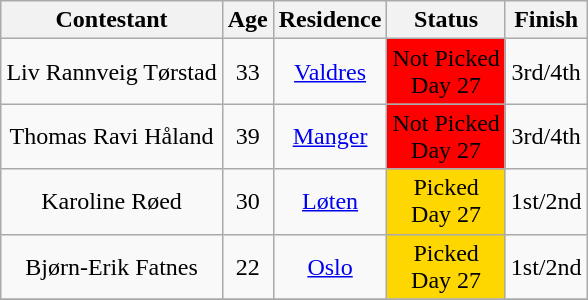<table class="wikitable sortable" style="margin:auto; text-align:center">
<tr>
<th>Contestant</th>
<th>Age</th>
<th>Residence</th>
<th>Status</th>
<th>Finish</th>
</tr>
<tr>
<td>Liv Rannveig Tørstad</td>
<td>33</td>
<td><a href='#'>Valdres</a></td>
<td style="background:#ff0000;">Not Picked<br>Day 27</td>
<td>3rd/4th</td>
</tr>
<tr>
<td>Thomas Ravi Håland</td>
<td>39</td>
<td><a href='#'>Manger</a></td>
<td style="background:#ff0000;">Not Picked<br>Day 27</td>
<td>3rd/4th</td>
</tr>
<tr>
<td>Karoline Røed</td>
<td>30</td>
<td><a href='#'>Løten</a></td>
<td style="background:gold;">Picked<br>Day 27</td>
<td>1st/2nd</td>
</tr>
<tr>
<td>Bjørn-Erik Fatnes</td>
<td>22</td>
<td><a href='#'>Oslo</a></td>
<td style="background:gold;">Picked<br>Day 27</td>
<td>1st/2nd</td>
</tr>
<tr>
</tr>
</table>
